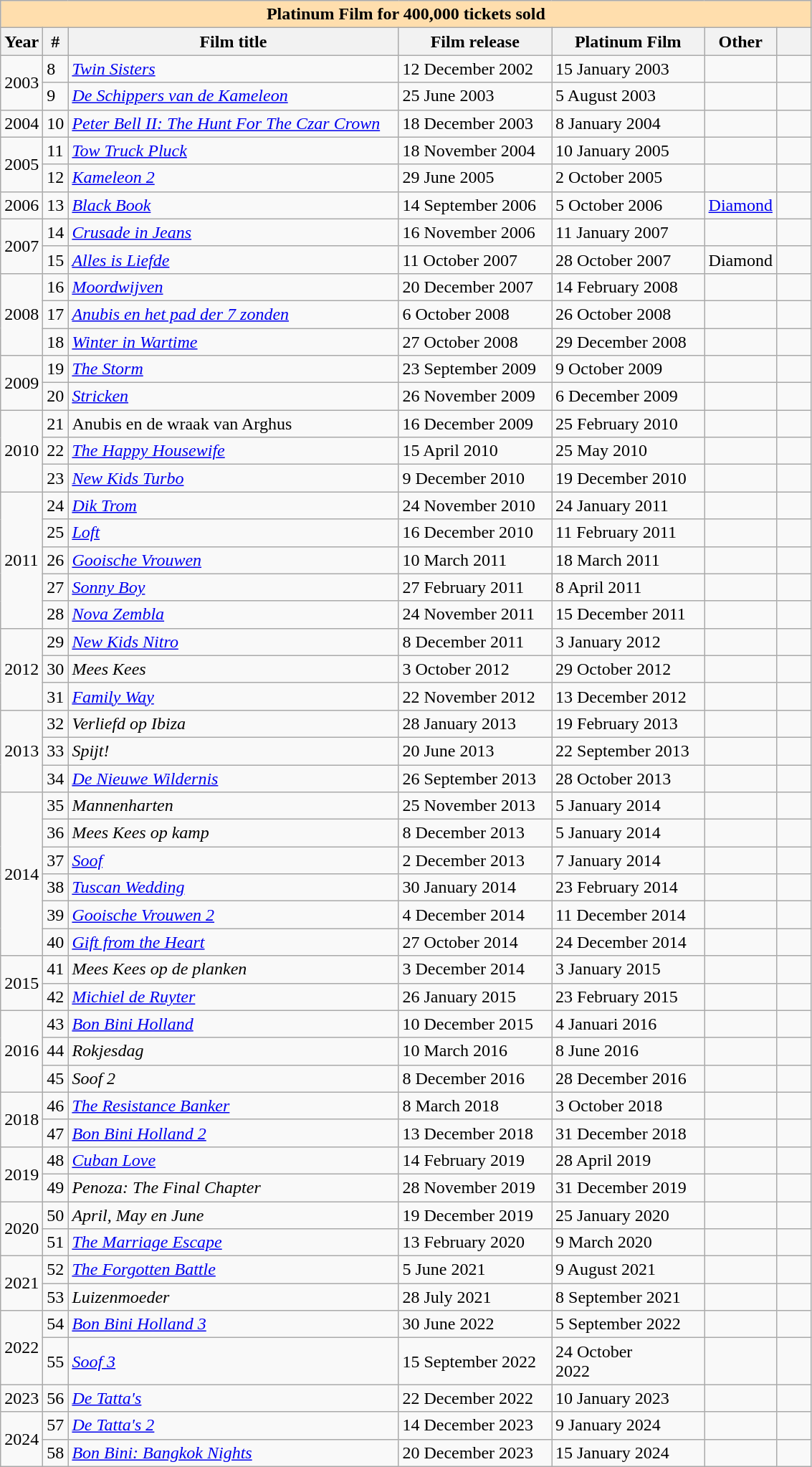<table class="wikitable">
<tr>
<th colspan="7" style="background: #ffdead;">Platinum Film for 400,000 tickets sold</th>
</tr>
<tr>
<th>Year</th>
<th style="width: 10px;">#</th>
<th style="width: 300px;">Film title</th>
<th style="width: 135px;">Film release</th>
<th style="width: 135px;">Platinum Film</th>
<th style="width: 50px;" class="unsortable">Other</th>
<th style="width: 25px;" class="unsortable"></th>
</tr>
<tr>
<td rowspan="2">2003</td>
<td>8</td>
<td><em><a href='#'>Twin Sisters</a></em></td>
<td>12 December 2002</td>
<td>15 January 2003</td>
<td></td>
<td></td>
</tr>
<tr>
<td>9</td>
<td><em><a href='#'>De Schippers van de Kameleon</a></em></td>
<td>25 June 2003</td>
<td>5 August 2003</td>
<td></td>
<td></td>
</tr>
<tr>
<td>2004</td>
<td>10</td>
<td><em><a href='#'>Peter Bell II: The Hunt For The Czar Crown</a></em></td>
<td>18 December 2003</td>
<td>8 January 2004</td>
<td></td>
<td></td>
</tr>
<tr>
<td rowspan="2">2005</td>
<td>11</td>
<td><em><a href='#'>Tow Truck Pluck</a></em></td>
<td>18 November 2004</td>
<td>10 January 2005</td>
<td></td>
<td></td>
</tr>
<tr>
<td>12</td>
<td><em><a href='#'>Kameleon 2</a></em></td>
<td>29 June 2005</td>
<td>2 October 2005</td>
<td></td>
<td></td>
</tr>
<tr>
<td>2006</td>
<td>13</td>
<td><em><a href='#'>Black Book</a></em></td>
<td>14 September 2006</td>
<td>5 October 2006</td>
<td><a href='#'>Diamond</a></td>
<td></td>
</tr>
<tr>
<td rowspan="2">2007</td>
<td>14</td>
<td><em><a href='#'>Crusade in Jeans</a></em></td>
<td>16 November 2006</td>
<td>11 January 2007</td>
<td></td>
<td></td>
</tr>
<tr>
<td>15</td>
<td><em><a href='#'>Alles is Liefde</a></em></td>
<td>11 October 2007</td>
<td>28 October 2007</td>
<td>Diamond</td>
<td></td>
</tr>
<tr>
<td rowspan="3">2008</td>
<td>16</td>
<td><em><a href='#'>Moordwijven</a></em></td>
<td>20 December 2007</td>
<td>14 February 2008</td>
<td></td>
<td></td>
</tr>
<tr>
<td>17</td>
<td><em><a href='#'>Anubis en het pad der 7 zonden</a></em></td>
<td>6 October 2008</td>
<td>26 October 2008</td>
<td></td>
<td></td>
</tr>
<tr>
<td>18</td>
<td><em><a href='#'>Winter in Wartime</a></em></td>
<td>27 October 2008</td>
<td>29 December 2008</td>
<td></td>
<td></td>
</tr>
<tr>
<td rowspan="2">2009</td>
<td>19</td>
<td><em><a href='#'>The Storm</a></em></td>
<td>23 September 2009</td>
<td>9 October 2009</td>
<td></td>
<td></td>
</tr>
<tr>
<td>20</td>
<td><em><a href='#'>Stricken</a></em></td>
<td>26 November 2009</td>
<td>6 December 2009</td>
<td></td>
<td></td>
</tr>
<tr>
<td rowspan="3">2010</td>
<td>21</td>
<td>Anubis en de wraak van Arghus</td>
<td>16 December 2009</td>
<td>25 February 2010</td>
<td></td>
<td></td>
</tr>
<tr>
<td>22</td>
<td><em><a href='#'>The Happy Housewife</a></em></td>
<td>15 April 2010</td>
<td>25 May 2010</td>
<td></td>
<td></td>
</tr>
<tr>
<td>23</td>
<td><em><a href='#'>New Kids Turbo</a></em></td>
<td>9 December 2010</td>
<td>19 December 2010</td>
<td></td>
<td></td>
</tr>
<tr>
<td rowspan="5">2011</td>
<td>24</td>
<td><em><a href='#'>Dik Trom</a></em></td>
<td>24 November 2010</td>
<td>24 January 2011</td>
<td></td>
<td></td>
</tr>
<tr>
<td>25</td>
<td><em><a href='#'>Loft</a></em></td>
<td>16 December 2010</td>
<td>11 February 2011</td>
<td></td>
<td></td>
</tr>
<tr>
<td>26</td>
<td><em><a href='#'>Gooische Vrouwen</a></em></td>
<td>10 March 2011</td>
<td>18 March 2011</td>
<td></td>
<td></td>
</tr>
<tr>
<td>27</td>
<td><em><a href='#'>Sonny Boy</a></em></td>
<td>27 February 2011</td>
<td>8 April 2011</td>
<td></td>
<td></td>
</tr>
<tr>
<td>28</td>
<td><em><a href='#'>Nova Zembla</a></em></td>
<td>24 November 2011</td>
<td>15 December 2011</td>
<td></td>
<td></td>
</tr>
<tr>
<td rowspan="3">2012</td>
<td>29</td>
<td><em><a href='#'>New Kids Nitro</a></em></td>
<td>8 December 2011</td>
<td>3 January 2012</td>
<td></td>
<td></td>
</tr>
<tr>
<td>30</td>
<td><em>Mees Kees</em></td>
<td>3 October 2012</td>
<td>29 October 2012</td>
<td></td>
<td></td>
</tr>
<tr>
<td>31</td>
<td><em><a href='#'>Family Way</a></em></td>
<td>22 November 2012</td>
<td>13 December 2012</td>
<td></td>
<td></td>
</tr>
<tr>
<td rowspan="3">2013</td>
<td>32</td>
<td><em>Verliefd op Ibiza</em></td>
<td>28 January 2013</td>
<td>19 February 2013</td>
<td></td>
<td></td>
</tr>
<tr>
<td>33</td>
<td><em>Spijt!</em></td>
<td>20 June 2013</td>
<td>22 September 2013</td>
<td></td>
<td></td>
</tr>
<tr>
<td>34</td>
<td><em><a href='#'>De Nieuwe Wildernis</a></em></td>
<td>26 September 2013</td>
<td>28 October 2013</td>
<td></td>
<td></td>
</tr>
<tr>
<td rowspan="6">2014</td>
<td>35</td>
<td><em>Mannenharten</em></td>
<td>25 November 2013</td>
<td>5 January 2014</td>
<td></td>
<td></td>
</tr>
<tr>
<td>36</td>
<td><em>Mees Kees op kamp</em></td>
<td>8 December 2013</td>
<td>5 January 2014</td>
<td></td>
<td></td>
</tr>
<tr>
<td>37</td>
<td><em><a href='#'>Soof</a></em></td>
<td>2 December 2013</td>
<td>7 January 2014</td>
<td></td>
<td></td>
</tr>
<tr>
<td>38</td>
<td><em><a href='#'>Tuscan Wedding</a></em></td>
<td>30 January 2014</td>
<td>23 February 2014</td>
<td></td>
<td></td>
</tr>
<tr>
<td>39</td>
<td><em><a href='#'>Gooische Vrouwen 2</a></em></td>
<td>4 December 2014</td>
<td>11 December 2014</td>
<td></td>
<td></td>
</tr>
<tr>
<td>40</td>
<td><em><a href='#'>Gift from the Heart</a></em></td>
<td>27 October 2014</td>
<td>24 December 2014</td>
<td></td>
<td></td>
</tr>
<tr>
<td rowspan="2">2015</td>
<td>41</td>
<td><em>Mees Kees op de planken</em></td>
<td>3 December 2014</td>
<td>3 January 2015</td>
<td></td>
<td></td>
</tr>
<tr>
<td>42</td>
<td><em><a href='#'>Michiel de Ruyter</a></em></td>
<td>26 January 2015</td>
<td>23 February 2015</td>
<td></td>
<td></td>
</tr>
<tr>
<td rowspan="3">2016</td>
<td>43</td>
<td><em><a href='#'>Bon Bini Holland</a></em></td>
<td>10 December 2015</td>
<td>4 Januari 2016</td>
<td></td>
<td></td>
</tr>
<tr>
<td>44</td>
<td><em>Rokjesdag</em></td>
<td>10 March 2016</td>
<td>8 June 2016</td>
<td></td>
<td></td>
</tr>
<tr>
<td>45</td>
<td><em>Soof 2</em></td>
<td>8 December 2016</td>
<td>28 December 2016</td>
<td></td>
<td></td>
</tr>
<tr>
<td rowspan="2">2018</td>
<td>46</td>
<td><em><a href='#'>The Resistance Banker</a></em></td>
<td>8 March 2018</td>
<td>3 October 2018</td>
<td></td>
<td></td>
</tr>
<tr>
<td>47</td>
<td><em><a href='#'>Bon Bini Holland 2</a></em></td>
<td>13 December 2018</td>
<td>31 December 2018</td>
<td></td>
<td></td>
</tr>
<tr>
<td rowspan="2">2019</td>
<td>48</td>
<td><em><a href='#'>Cuban Love</a></em></td>
<td>14 February 2019</td>
<td>28 April 2019</td>
<td></td>
<td></td>
</tr>
<tr>
<td>49</td>
<td><em>Penoza: The Final Chapter</em></td>
<td>28 November 2019</td>
<td>31 December 2019</td>
<td></td>
<td></td>
</tr>
<tr>
<td rowspan="2">2020</td>
<td>50</td>
<td><em>April, May en June</em></td>
<td>19 December 2019</td>
<td>25 January 2020</td>
<td></td>
<td></td>
</tr>
<tr>
<td>51</td>
<td><em><a href='#'>The Marriage Escape</a></em></td>
<td>13 February 2020</td>
<td>9 March 2020</td>
<td></td>
<td></td>
</tr>
<tr>
<td rowspan="2">2021</td>
<td>52</td>
<td><em><a href='#'>The Forgotten Battle</a></em></td>
<td>5 June 2021</td>
<td>9 August 2021</td>
<td></td>
<td></td>
</tr>
<tr>
<td>53</td>
<td><em>Luizenmoeder</em></td>
<td>28 July 2021</td>
<td>8 September 2021</td>
<td></td>
<td></td>
</tr>
<tr>
<td rowspan="2">2022</td>
<td>54</td>
<td><em><a href='#'>Bon Bini Holland 3</a></em></td>
<td>30 June 2022</td>
<td>5 September 2022</td>
<td></td>
<td></td>
</tr>
<tr>
<td>55</td>
<td><em><a href='#'>Soof 3</a></em></td>
<td>15 September 2022</td>
<td>24 October<br>2022</td>
<td></td>
<td></td>
</tr>
<tr>
<td>2023</td>
<td>56</td>
<td><em><a href='#'>De Tatta's</a></em></td>
<td>22 December 2022</td>
<td>10 January 2023</td>
<td></td>
<td></td>
</tr>
<tr>
<td rowspan="2">2024</td>
<td>57</td>
<td><em><a href='#'>De Tatta's 2</a></em></td>
<td>14 December 2023</td>
<td>9 January 2024</td>
<td></td>
<td></td>
</tr>
<tr>
<td>58</td>
<td><em><a href='#'>Bon Bini: Bangkok Nights</a></em></td>
<td>20 December 2023</td>
<td>15 January 2024</td>
<td></td>
<td></td>
</tr>
</table>
